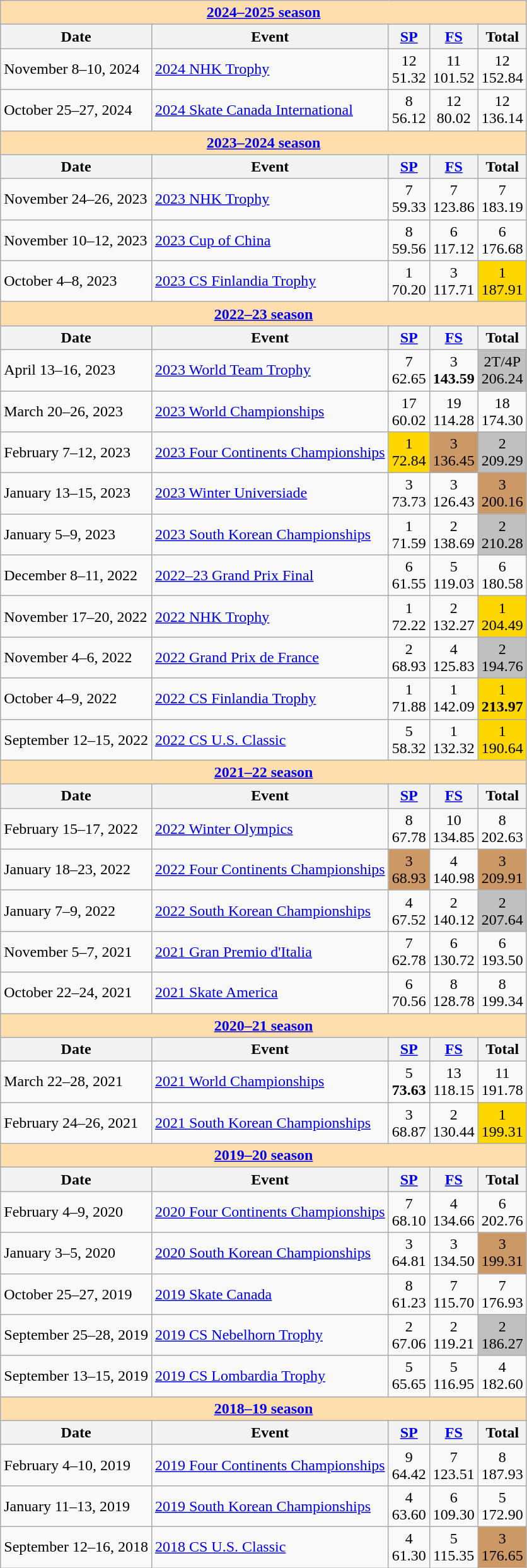<table class="wikitable">
<tr>
<th style="background-color: #ffdead; " colspan=5 align=center><a href='#'><strong>2024–2025 season</strong></a></th>
</tr>
<tr>
<th>Date</th>
<th>Event</th>
<th><a href='#'>SP</a></th>
<th><a href='#'>FS</a></th>
<th>Total</th>
</tr>
<tr>
<td>November 8–10, 2024</td>
<td><a href='#'>2024 NHK Trophy</a></td>
<td align=center>12 <br> 51.32</td>
<td align=center>11 <br> 101.52</td>
<td align=center>12 <br> 152.84</td>
</tr>
<tr>
<td>October 25–27, 2024</td>
<td><a href='#'>2024 Skate Canada International</a></td>
<td align=center>8 <br> 56.12</td>
<td align=center>12 <br> 80.02</td>
<td align=center>12 <br> 136.14</td>
</tr>
<tr>
<td style="background-color: #ffdead; " colspan=5 align=center><a href='#'><strong>2023–2024 season</strong></a></td>
</tr>
<tr>
<th>Date</th>
<th>Event</th>
<th><a href='#'>SP</a></th>
<th><a href='#'>FS</a></th>
<th>Total</th>
</tr>
<tr>
<td>November 24–26, 2023</td>
<td><a href='#'>2023 NHK Trophy</a></td>
<td align=center>7 <br> 59.33</td>
<td align=center>7 <br> 123.86</td>
<td align=center>7 <br> 183.19</td>
</tr>
<tr>
<td>November 10–12, 2023</td>
<td><a href='#'>2023 Cup of China</a></td>
<td align=center>8 <br> 59.56</td>
<td align=center>6 <br> 117.12</td>
<td align=center>6 <br> 176.68</td>
</tr>
<tr>
<td>October 4–8, 2023</td>
<td><a href='#'>2023 CS Finlandia Trophy</a></td>
<td align=center>1 <br> 70.20</td>
<td align=center>3 <br> 117.71</td>
<td align=center bgcolor=gold>1 <br> 187.91</td>
</tr>
<tr>
<td style="background-color: #ffdead; " colspan=5 align=center><a href='#'><strong>2022–23 season</strong></a></td>
</tr>
<tr>
<th>Date</th>
<th>Event</th>
<th><a href='#'>SP</a></th>
<th><a href='#'>FS</a></th>
<th>Total</th>
</tr>
<tr>
<td>April 13–16, 2023</td>
<td><a href='#'>2023 World Team Trophy</a></td>
<td align=center>7 <br> 62.65</td>
<td align=center>3 <br> <strong>143.59</strong></td>
<td align=center bgcolor=silver>2T/4P <br> 206.24</td>
</tr>
<tr>
<td>March 20–26, 2023</td>
<td><a href='#'>2023 World Championships</a></td>
<td align=center>17 <br> 60.02</td>
<td align=center>19 <br> 114.28</td>
<td align=center>18 <br> 174.30</td>
</tr>
<tr>
<td>February 7–12, 2023</td>
<td><a href='#'>2023 Four Continents Championships</a></td>
<td align=center bgcolor=gold>1 <br> 72.84</td>
<td align=center bgcolor=cc9966>3 <br> 136.45</td>
<td align=center bgcolor=silver>2 <br> 209.29</td>
</tr>
<tr>
<td>January 13–15, 2023</td>
<td><a href='#'>2023 Winter Universiade</a></td>
<td align=center>3 <br> 73.73</td>
<td align=center>3 <br> 126.43</td>
<td align=center bgcolor=cc9966>3 <br> 200.16</td>
</tr>
<tr>
<td>January 5–9, 2023</td>
<td><a href='#'>2023 South Korean Championships</a></td>
<td align=center>1 <br> 71.59</td>
<td align=center>2 <br> 138.69</td>
<td align=center bgcolor=silver>2 <br> 210.28</td>
</tr>
<tr>
<td>December 8–11, 2022</td>
<td><a href='#'>2022–23 Grand Prix Final</a></td>
<td align=center>6 <br> 61.55</td>
<td align=center>5 <br> 119.03</td>
<td align=center>6 <br> 180.58</td>
</tr>
<tr>
<td>November 17–20, 2022</td>
<td><a href='#'>2022 NHK Trophy</a></td>
<td align=center>1 <br> 72.22</td>
<td align=center>2 <br> 132.27</td>
<td align=center bgcolor=gold>1 <br> 204.49</td>
</tr>
<tr>
<td>November 4–6, 2022</td>
<td><a href='#'>2022 Grand Prix de France</a></td>
<td align=center>2 <br> 68.93</td>
<td align=center>4 <br> 125.83</td>
<td align=center bgcolor=silver>2 <br> 194.76</td>
</tr>
<tr>
<td>October 4–9, 2022</td>
<td><a href='#'>2022 CS Finlandia Trophy</a></td>
<td align=center>1 <br> 71.88</td>
<td align=center>1 <br> 142.09</td>
<td align=center bgcolor=gold>1 <br> <strong>213.97</strong></td>
</tr>
<tr>
<td>September 12–15, 2022</td>
<td><a href='#'>2022 CS U.S. Classic</a></td>
<td align=center>5 <br> 58.32</td>
<td align=center>1 <br> 132.32</td>
<td align=center bgcolor=gold>1 <br> 190.64</td>
</tr>
<tr>
<td style="background-color: #ffdead; " colspan=5 align=center><a href='#'><strong>2021–22 season</strong></a></td>
</tr>
<tr>
<th>Date</th>
<th>Event</th>
<th><a href='#'>SP</a></th>
<th><a href='#'>FS</a></th>
<th>Total</th>
</tr>
<tr>
<td>February 15–17, 2022</td>
<td><a href='#'>2022 Winter Olympics</a></td>
<td align=center>8 <br> 67.78</td>
<td align=center>10 <br> 134.85</td>
<td align=center>8 <br> 202.63</td>
</tr>
<tr>
<td>January 18–23, 2022</td>
<td><a href='#'>2022 Four Continents Championships</a></td>
<td align=center bgcolor=cc9966>3 <br> 68.93</td>
<td align=center>4 <br> 140.98</td>
<td align=center bgcolor=cc9966>3<br>209.91</td>
</tr>
<tr>
<td>January 7–9, 2022</td>
<td><a href='#'>2022 South Korean Championships</a></td>
<td align=center>4 <br> 67.52</td>
<td align=center>2 <br> 140.12</td>
<td align=center bgcolor=silver>2 <br> 207.64</td>
</tr>
<tr>
<td>November 5–7, 2021</td>
<td><a href='#'>2021 Gran Premio d'Italia</a></td>
<td align=center>7 <br> 62.78</td>
<td align=center>6 <br> 130.72</td>
<td align=center>6 <br> 193.50</td>
</tr>
<tr>
<td>October 22–24, 2021</td>
<td><a href='#'>2021 Skate America</a></td>
<td align=center>6 <br> 70.56</td>
<td align=center>8 <br> 128.78</td>
<td align=center>8 <br> 199.34</td>
</tr>
<tr>
<th style="background-color: #ffdead; " colspan=5 align=center><a href='#'><strong>2020–21 season</strong></a></th>
</tr>
<tr>
<th>Date</th>
<th>Event</th>
<th><a href='#'>SP</a></th>
<th><a href='#'>FS</a></th>
<th>Total</th>
</tr>
<tr>
<td>March 22–28, 2021</td>
<td><a href='#'>2021 World Championships</a></td>
<td align=center>5 <br> <strong>73.63</strong></td>
<td align=center>13 <br> 118.15</td>
<td align=center>11 <br> 191.78</td>
</tr>
<tr>
<td>February 24–26, 2021</td>
<td><a href='#'>2021 South Korean Championships</a></td>
<td align=center>3 <br> 68.87</td>
<td align=center>2 <br> 130.44</td>
<td align=center bgcolor="gold">1 <br> 199.31</td>
</tr>
<tr>
<th style="background-color: #ffdead; " colspan=5 align=center><a href='#'><strong>2019–20 season</strong></a></th>
</tr>
<tr>
<th>Date</th>
<th>Event</th>
<th><a href='#'>SP</a></th>
<th><a href='#'>FS</a></th>
<th>Total</th>
</tr>
<tr>
<td>February 4–9, 2020</td>
<td><a href='#'>2020 Four Continents Championships</a></td>
<td align=center>7 <br> 68.10</td>
<td align=center>4 <br> 134.66</td>
<td align=center>6 <br> 202.76</td>
</tr>
<tr>
<td>January 3–5, 2020</td>
<td><a href='#'>2020 South Korean Championships</a></td>
<td align=center>3 <br> 64.81</td>
<td align=center>3 <br> 134.50</td>
<td align=center bgcolor=cc9966>3 <br> 199.31</td>
</tr>
<tr>
<td>October 25–27, 2019</td>
<td><a href='#'>2019 Skate Canada</a></td>
<td align=center>8 <br> 61.23</td>
<td align=center>7 <br> 115.70</td>
<td align=center>7 <br> 176.93</td>
</tr>
<tr>
<td>September 25–28, 2019</td>
<td><a href='#'>2019 CS Nebelhorn Trophy</a></td>
<td align=center>2 <br> 67.06</td>
<td align=center>2 <br> 119.21</td>
<td align=center bgcolor=silver>2 <br> 186.27</td>
</tr>
<tr>
<td>September 13–15, 2019</td>
<td><a href='#'>2019 CS Lombardia Trophy</a></td>
<td align=center>5 <br> 65.65</td>
<td align=center>5 <br> 116.95</td>
<td align=center>4 <br> 182.60</td>
</tr>
<tr>
<th style="background-color: #ffdead;" colspan=5 align=center><a href='#'>2018–19 season</a></th>
</tr>
<tr>
<th>Date</th>
<th>Event</th>
<th><a href='#'>SP</a></th>
<th><a href='#'>FS</a></th>
<th>Total</th>
</tr>
<tr>
<td>February 4–10, 2019</td>
<td><a href='#'>2019 Four Continents Championships</a></td>
<td align=center>9 <br> 64.42</td>
<td align=center>7 <br> 123.51</td>
<td align=center>8 <br> 187.93</td>
</tr>
<tr>
<td>January 11–13, 2019</td>
<td><a href='#'>2019 South Korean Championships</a></td>
<td align=center>4 <br> 63.60</td>
<td align=center>6 <br> 109.30</td>
<td align=center>5 <br> 172.90</td>
</tr>
<tr>
<td>September 12–16, 2018</td>
<td><a href='#'>2018 CS U.S. Classic</a></td>
<td align=center>4 <br> 61.30</td>
<td align=center>5 <br> 115.35</td>
<td align=center bgcolor=cc9966>3 <br> 176.65</td>
</tr>
</table>
